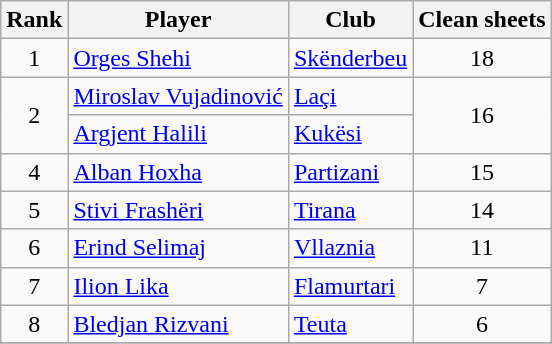<table class="wikitable sortable" style="text-align:center">
<tr>
<th>Rank</th>
<th>Player</th>
<th>Club</th>
<th>Clean sheets</th>
</tr>
<tr>
<td>1</td>
<td align="left"> <a href='#'>Orges Shehi</a></td>
<td align="left"><a href='#'>Skënderbeu</a></td>
<td>18</td>
</tr>
<tr>
<td rowspan="2">2</td>
<td align="left"> <a href='#'>Miroslav Vujadinović</a></td>
<td align="left"><a href='#'>Laçi</a></td>
<td rowspan="2">16</td>
</tr>
<tr>
<td align="left"> <a href='#'>Argjent Halili</a></td>
<td align="left"><a href='#'>Kukësi</a></td>
</tr>
<tr>
<td rowspan="1">4</td>
<td align="left"> <a href='#'>Alban Hoxha</a></td>
<td align="left"><a href='#'>Partizani</a></td>
<td rowspan="1">15</td>
</tr>
<tr>
<td rowspan="1">5</td>
<td align="left"> <a href='#'>Stivi Frashëri</a></td>
<td align="left"><a href='#'>Tirana</a></td>
<td rowspan="1">14</td>
</tr>
<tr>
<td rowspan="1">6</td>
<td align="left"> <a href='#'>Erind Selimaj</a></td>
<td align="left"><a href='#'>Vllaznia</a></td>
<td rowspan="1">11</td>
</tr>
<tr>
<td rowspan="1">7</td>
<td align="left"> <a href='#'>Ilion Lika</a></td>
<td align="left"><a href='#'>Flamurtari</a></td>
<td rowspan="1">7</td>
</tr>
<tr>
<td rowspan="1">8</td>
<td align="left"> <a href='#'>Bledjan Rizvani</a></td>
<td align="left"><a href='#'>Teuta</a></td>
<td rowspan="1">6</td>
</tr>
<tr>
</tr>
</table>
